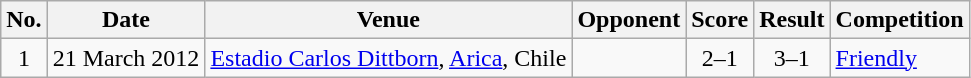<table class="wikitable sortable">
<tr>
<th scope="col">No.</th>
<th scope="col">Date</th>
<th scope="col">Venue</th>
<th scope="col">Opponent</th>
<th scope="col">Score</th>
<th scope="col">Result</th>
<th scope="col">Competition</th>
</tr>
<tr>
<td style="text-align:center">1</td>
<td>21 March 2012</td>
<td><a href='#'>Estadio Carlos Dittborn</a>, <a href='#'>Arica</a>, Chile</td>
<td></td>
<td style="text-align:center">2–1</td>
<td style="text-align:center">3–1</td>
<td><a href='#'>Friendly</a></td>
</tr>
</table>
